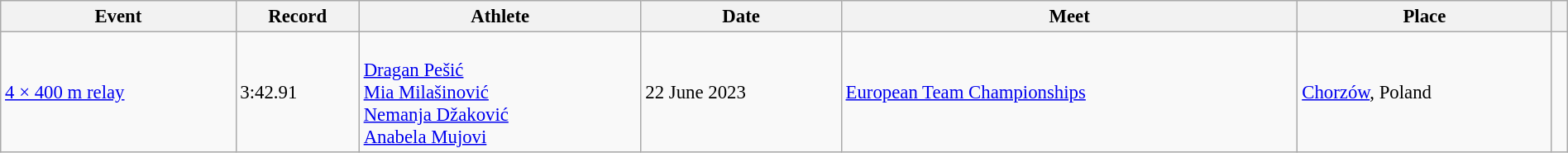<table class="wikitable" style="font-size:95%; width: 100%;">
<tr>
<th>Event</th>
<th>Record</th>
<th>Athlete</th>
<th>Date</th>
<th>Meet</th>
<th>Place</th>
<th></th>
</tr>
<tr>
<td><a href='#'>4 × 400 m relay</a></td>
<td>3:42.91</td>
<td><br><a href='#'>Dragan Pešić</a><br><a href='#'>Mia Milašinović</a><br><a href='#'>Nemanja Džaković</a><br><a href='#'>Anabela Mujovi</a></td>
<td>22 June 2023</td>
<td><a href='#'>European Team Championships</a></td>
<td><a href='#'>Chorzów</a>, Poland</td>
<td></td>
</tr>
</table>
